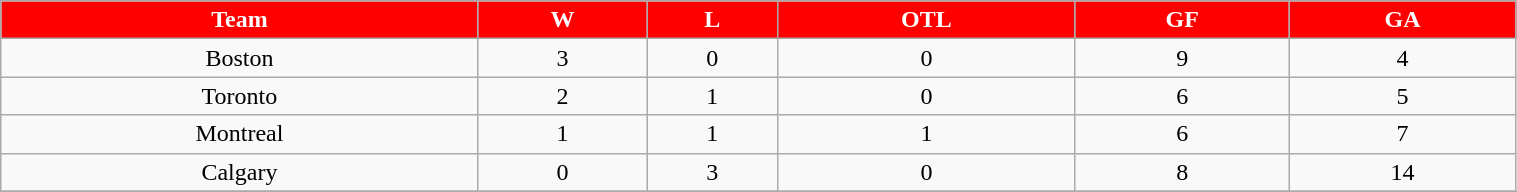<table class="wikitable" width="80%">
<tr align="center"  style=" background:red;color:#FFFFFF;">
<td><strong>Team</strong></td>
<td><strong>W</strong></td>
<td><strong>L</strong></td>
<td><strong>OTL</strong></td>
<td><strong>GF</strong></td>
<td><strong>GA</strong></td>
</tr>
<tr align="center" bgcolor="">
<td>Boston</td>
<td>3</td>
<td>0</td>
<td>0</td>
<td>9</td>
<td>4</td>
</tr>
<tr align="center" bgcolor="">
<td>Toronto</td>
<td>2</td>
<td>1</td>
<td>0</td>
<td>6</td>
<td>5</td>
</tr>
<tr align="center" bgcolor="">
<td>Montreal</td>
<td>1</td>
<td>1</td>
<td>1</td>
<td>6</td>
<td>7</td>
</tr>
<tr align="center" bgcolor="">
<td>Calgary</td>
<td>0</td>
<td>3</td>
<td>0</td>
<td>8</td>
<td>14</td>
</tr>
<tr align="center" bgcolor="">
</tr>
</table>
